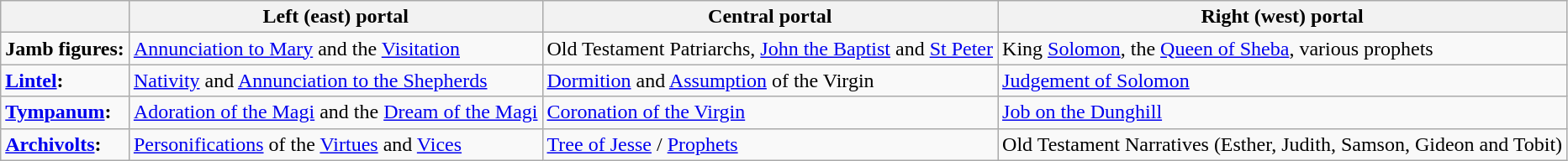<table class="wikitable">
<tr>
<th></th>
<th>Left (east) portal</th>
<th>Central portal</th>
<th>Right (west) portal</th>
</tr>
<tr>
<td><strong>Jamb figures:</strong></td>
<td><a href='#'>Annunciation to Mary</a> and the <a href='#'>Visitation</a></td>
<td>Old Testament Patriarchs, <a href='#'>John the Baptist</a> and <a href='#'>St Peter</a></td>
<td>King <a href='#'>Solomon</a>, the <a href='#'>Queen of Sheba</a>, various prophets</td>
</tr>
<tr>
<td><strong><a href='#'>Lintel</a>:</strong></td>
<td><a href='#'>Nativity</a> and <a href='#'>Annunciation to the Shepherds</a></td>
<td><a href='#'>Dormition</a> and <a href='#'>Assumption</a> of the Virgin</td>
<td><a href='#'>Judgement of Solomon</a></td>
</tr>
<tr>
<td><strong><a href='#'>Tympanum</a>:</strong></td>
<td><a href='#'>Adoration of the Magi</a> and the <a href='#'>Dream of the Magi</a></td>
<td><a href='#'>Coronation of the Virgin</a></td>
<td><a href='#'>Job on the Dunghill</a></td>
</tr>
<tr>
<td><strong><a href='#'>Archivolts</a>:</strong></td>
<td><a href='#'>Personifications</a> of the <a href='#'>Virtues</a> and <a href='#'>Vices</a></td>
<td><a href='#'>Tree of Jesse</a> / <a href='#'>Prophets</a></td>
<td>Old Testament Narratives (Esther, Judith, Samson, Gideon and Tobit)</td>
</tr>
</table>
